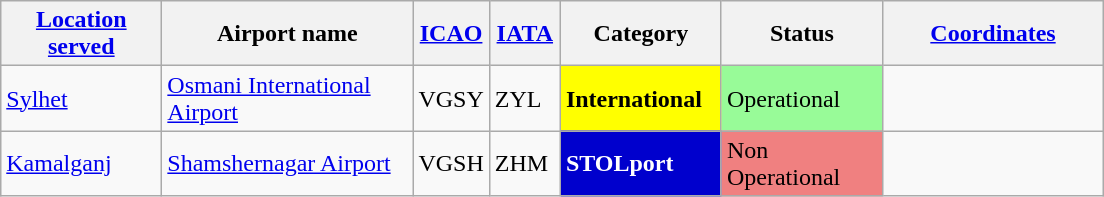<table class="wikitable sortable">
<tr>
<th width=100><a href='#'>Location served</a></th>
<th width=160>Airport name</th>
<th width=40><a href='#'>ICAO</a></th>
<th width=40><a href='#'>IATA</a></th>
<th width=100>Category</th>
<th width=100>Status</th>
<th width=140><a href='#'>Coordinates</a></th>
</tr>
<tr>
<td><a href='#'>Sylhet</a></td>
<td><a href='#'>Osmani International Airport</a></td>
<td>VGSY</td>
<td>ZYL</td>
<td style="background:#FFFF00;"><strong>International</strong></td>
<td style="background:PaleGreen; color:black;">Operational</td>
<td></td>
</tr>
<tr>
<td><a href='#'>Kamalganj</a></td>
<td><a href='#'>Shamshernagar Airport</a></td>
<td>VGSH</td>
<td>ZHM</td>
<td style="background:MediumBlue; color:white;"><strong>STOLport</strong></td>
<td style="background:LightCoral; color:black;">Non Operational</td>
<td></td>
</tr>
</table>
